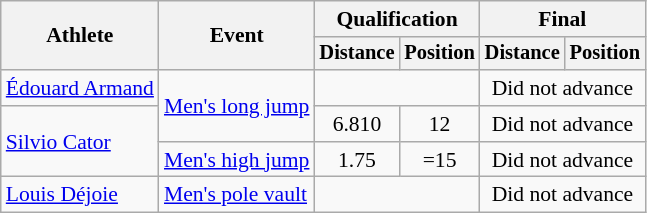<table class="wikitable" style="font-size:90%">
<tr>
<th rowspan="2">Athlete</th>
<th rowspan="2">Event</th>
<th colspan="2">Qualification</th>
<th colspan="2">Final</th>
</tr>
<tr style="font-size:95%">
<th>Distance</th>
<th>Position</th>
<th>Distance</th>
<th>Position</th>
</tr>
<tr align=center>
<td align=left><a href='#'>Édouard Armand</a></td>
<td align=left rowspan=2><a href='#'>Men's long jump</a></td>
<td align=center colspan=2></td>
<td colspan=2>Did not advance</td>
</tr>
<tr align=center>
<td align=left rowspan=2><a href='#'>Silvio Cator</a></td>
<td>6.810</td>
<td>12</td>
<td colspan=2>Did not advance</td>
</tr>
<tr align=center>
<td align=left><a href='#'>Men's high jump</a></td>
<td>1.75</td>
<td>=15</td>
<td colspan=2>Did not advance</td>
</tr>
<tr align=center>
<td align=left><a href='#'>Louis Déjoie</a></td>
<td align=left><a href='#'>Men's pole vault</a></td>
<td align=center colspan=2></td>
<td colspan=2>Did not advance</td>
</tr>
</table>
